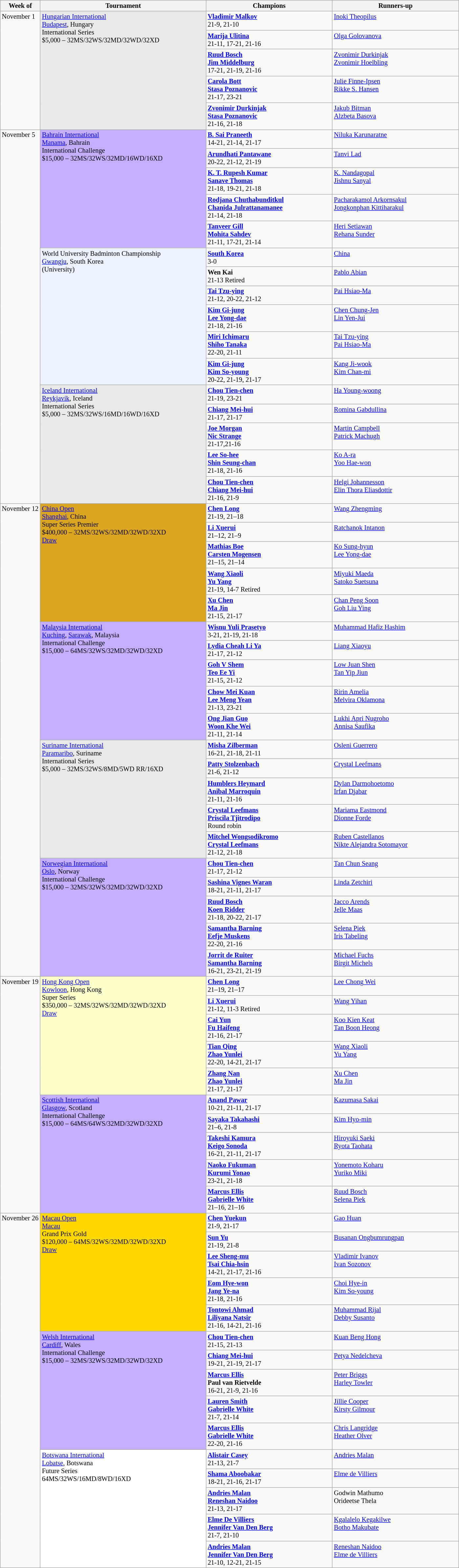<table class=wikitable style=font-size:85%>
<tr>
<th width=75>Week of</th>
<th width=330>Tournament</th>
<th width=250>Champions</th>
<th width=250>Runners-up</th>
</tr>
<tr valign=top>
<td rowspan=5>November 1</td>
<td style="background:#E9E9E9;" rowspan="5"><a href='#'>Hungarian International</a><br><a href='#'>Budapest</a>, Hungary<br>International Series<br>$5,000 – 32MS/32WS/32MD/32WD/32XD</td>
<td> <strong><a href='#'>Vladimir Malkov</a></strong><br>21-9, 21-10</td>
<td> <a href='#'>Inoki Theopilus</a></td>
</tr>
<tr valign=top>
<td> <strong><a href='#'>Marija Ulitina</a></strong><br>21-11, 17-21, 21-16</td>
<td> <a href='#'>Olga Golovanova</a></td>
</tr>
<tr valign=top>
<td> <strong><a href='#'>Ruud Bosch</a><br> <a href='#'>Jim Middelburg</a></strong><br>17-21, 21-19, 21-16</td>
<td> <a href='#'>Zvonimir Durkinjak</a><br> <a href='#'>Zvonimir Hoelbling</a></td>
</tr>
<tr valign=top>
<td> <strong><a href='#'>Carola Bott</a><br> <a href='#'>Stasa Poznanovic</a></strong><br>21-17, 23-21</td>
<td> <a href='#'>Julie Finne-Ipsen</a><br> <a href='#'>Rikke S. Hansen</a></td>
</tr>
<tr valign=top>
<td> <strong><a href='#'>Zvonimir Durkinjak</a><br> <a href='#'>Stasa Poznanovic</a></strong><br>21-16, 21-18</td>
<td> <a href='#'>Jakub Bitman</a><br> <a href='#'>Alzbeta Basova</a></td>
</tr>
<tr valign=top>
<td rowspan=16>November 5</td>
<td style="background:#C6AEFF;" rowspan="5"><a href='#'>Bahrain International</a><br><a href='#'>Manama</a>, Bahrain<br>International Challenge<br>$15,000 – 32MS/32WS/32MD/16WD/16XD</td>
<td> <strong><a href='#'>B. Sai Praneeth</a></strong><br>14-21, 21-14, 21-17</td>
<td> <a href='#'>Niluka Karunaratne</a></td>
</tr>
<tr valign=top>
<td> <strong><a href='#'>Arundhati Pantawane</a></strong><br>20-22, 21-12, 21-19</td>
<td> <a href='#'>Tanvi Lad</a></td>
</tr>
<tr valign=top>
<td> <strong><a href='#'>K. T. Rupesh Kumar</a><br> <a href='#'>Sanave Thomas</a></strong><br>21-18, 19-21, 21-18</td>
<td> <a href='#'>K. Nandagopal</a><br> <a href='#'>Jishnu Sanyal</a></td>
</tr>
<tr valign=top>
<td> <strong><a href='#'>Rodjana Chuthabunditkul</a><br> <a href='#'>Chanida Julrattanamanee</a></strong><br>21-14, 21-18</td>
<td> <a href='#'>Pacharakamol Arkornsakul</a><br> <a href='#'>Jongkonphan Kittiharakul</a></td>
</tr>
<tr valign=top>
<td> <strong><a href='#'>Tanveer Gill</a><br> <a href='#'>Mohita Sahdev</a></strong><br>21-11, 17-21, 21-14</td>
<td> <a href='#'>Heri Setiawan</a><br> <a href='#'>Rehana Sunder</a></td>
</tr>
<tr valign=top>
<td style="background:#ECF2FF;" rowspan="6">World University Badminton Championship<br><a href='#'>Gwangju</a>, South Korea<br> (University)<br></td>
<td> <strong><a href='#'>South Korea</a></strong><br>3-0</td>
<td> <a href='#'>China</a></td>
</tr>
<tr valign=top>
<td> <strong>Wen Kai</strong><br>21-13 Retired</td>
<td> <a href='#'>Pablo Abian</a></td>
</tr>
<tr valign=top>
<td> <strong><a href='#'>Tai Tzu-ying</a></strong> <br>21-12, 20-22, 21-12</td>
<td> <a href='#'>Pai Hsiao-Ma</a></td>
</tr>
<tr valign=top>
<td> <strong><a href='#'>Kim Gi-jung</a><br> <a href='#'>Lee Yong-dae</a></strong><br>21-18, 21-16</td>
<td> <a href='#'>Chen Chung-Jen</a><br> <a href='#'>Lin Yen-Jui</a></td>
</tr>
<tr valign=top>
<td> <strong><a href='#'>Miri Ichimaru</a><br> <a href='#'>Shiho Tanaka</a></strong><br>22-20, 21-11</td>
<td> <a href='#'>Tai Tzu-ying</a><br> <a href='#'>Pai Hsiao-Ma</a></td>
</tr>
<tr valign=top>
<td> <strong><a href='#'>Kim Gi-jung</a><br> <a href='#'>Kim So-young</a></strong><br>20-22, 21-19, 21-17</td>
<td> <a href='#'>Kang Ji-wook</a><br>  <a href='#'>Kim Chan-mi</a></td>
</tr>
<tr valign=top>
<td style="background:#e9e9e9;" rowspan="5"><a href='#'>Iceland International</a><br><a href='#'>Reykjavík</a>, Iceland<br>International Series<br>$5,000 – 32MS/32WS/16MD/16WD/16XD</td>
<td> <strong><a href='#'>Chou Tien-chen</a></strong><br>21-19, 23-21</td>
<td> <a href='#'>Ha Young-woong</a></td>
</tr>
<tr valign=top>
<td> <strong><a href='#'>Chiang Mei-hui</a></strong><br>21-17, 21-17</td>
<td> <a href='#'>Romina Gabdullina</a></td>
</tr>
<tr valign=top>
<td> <strong><a href='#'>Joe Morgan</a><br> <a href='#'>Nic Strange</a></strong><br>21-17,21-16</td>
<td> <a href='#'>Martin Campbell</a><br> <a href='#'>Patrick Machugh</a></td>
</tr>
<tr valign=top>
<td> <strong><a href='#'>Lee So-hee</a><br> <a href='#'>Shin Seung-chan</a></strong><br>21-18, 21-16</td>
<td> <a href='#'>Ko A-ra</a><br> <a href='#'>Yoo Hae-won</a></td>
</tr>
<tr valign=top>
<td> <strong><a href='#'>Chou Tien-chen</a><br> <a href='#'>Chiang Mei-hui</a></strong><br>21-16, 21-9</td>
<td> <a href='#'>Helgi Johannesson</a><br> <a href='#'>Elin Thora Eliasdottir</a></td>
</tr>
<tr valign=top>
<td rowspan=20>November 12</td>
<td style="background:#DAA520;" rowspan="5"><a href='#'>China Open</a><br><a href='#'>Shanghai</a>, China<br>Super Series Premier<br>$400,000 – 32MS/32WS/32MD/32WD/32XD<br><a href='#'>Draw</a></td>
<td> <strong><a href='#'>Chen Long</a></strong><br>21-19, 21–18</td>
<td> <a href='#'>Wang Zhengming</a></td>
</tr>
<tr valign=top>
<td> <strong><a href='#'>Li Xuerui</a></strong><br>21–12, 21–9</td>
<td> <a href='#'>Ratchanok Intanon</a></td>
</tr>
<tr valign=top>
<td> <strong><a href='#'>Mathias Boe</a><br> <a href='#'>Carsten Mogensen</a></strong><br>21–15, 21–14</td>
<td> <a href='#'>Ko Sung-hyun</a><br> <a href='#'>Lee Yong-dae</a></td>
</tr>
<tr valign=top>
<td> <strong><a href='#'>Wang Xiaoli</a><br> <a href='#'>Yu Yang</a></strong><br>21-19, 14-7 Retired</td>
<td> <a href='#'>Miyuki Maeda</a><br> <a href='#'>Satoko Suetsuna</a></td>
</tr>
<tr valign=top>
<td> <strong><a href='#'>Xu Chen</a><br> <a href='#'>Ma Jin</a></strong><br>21-15, 21-17</td>
<td> <a href='#'>Chan Peng Soon</a> <br>  <a href='#'>Goh Liu Ying</a></td>
</tr>
<tr valign=top>
<td style="background:#C6AEFF;" rowspan="5"><a href='#'>Malaysia International</a><br><a href='#'>Kuching</a>, <a href='#'>Sarawak</a>, Malaysia<br>International Challenge<br>$15,000 – 64MS/32WS/32MD/32WD/32XD</td>
<td> <strong><a href='#'>Wisnu Yuli Prasetyo</a></strong><br>3-21, 21-19, 21-18</td>
<td> <a href='#'>Muhammad Hafiz Hashim</a></td>
</tr>
<tr valign=top>
<td> <strong><a href='#'>Lydia Cheah Li Ya</a></strong><br>21-17, 21-12</td>
<td> <a href='#'>Liang Xiaoyu</a></td>
</tr>
<tr valign=top>
<td> <strong><a href='#'>Goh V Shem</a><br> <a href='#'>Teo Ee Yi</a></strong><br>21-15, 21-12</td>
<td> <a href='#'>Low Juan Shen</a><br> <a href='#'>Tan Yip Jiun</a></td>
</tr>
<tr valign=top>
<td> <strong><a href='#'>Chow Mei Kuan</a><br> <a href='#'>Lee Meng Yean</a></strong><br>21-13, 23-21</td>
<td> <a href='#'>Ririn Amelia</a><br> <a href='#'>Melvira Oklamona</a></td>
</tr>
<tr valign=top>
<td> <strong><a href='#'>Ong Jian Guo</a><br> <a href='#'>Woon Khe Wei</a></strong><br>21-11, 21-14</td>
<td> <a href='#'>Lukhi Apri Nugroho</a><br> <a href='#'>Annisa Saufika</a></td>
</tr>
<tr valign=top>
<td style="background:#e9e9e9;" rowspan="5"><a href='#'>Suriname International</a><br><a href='#'>Paramaribo</a>, Suriname<br>International Series<br>$5,000 – 32MS/32WS/8MD/5WD RR/16XD</td>
<td> <strong><a href='#'>Misha Zilberman</a></strong><br>16-21, 21-18, 21-11</td>
<td> <a href='#'>Osleni Guerrero</a></td>
</tr>
<tr valign=top>
<td> <strong><a href='#'>Patty Stolzenbach</a></strong><br>21-6, 21-12</td>
<td> <a href='#'>Crystal Leefmans</a></td>
</tr>
<tr valign=top>
<td> <strong><a href='#'>Humblers Heymard</a><br> <a href='#'>Anibal Marroquin</a></strong><br>21-11, 21-16</td>
<td> <a href='#'>Dylan Darmohoetomo</a><br> <a href='#'>Irfan Djabar</a></td>
</tr>
<tr valign=top>
<td> <strong><a href='#'>Crystal Leefmans</a><br> <a href='#'>Priscila Tjitrodipo</a></strong><br> Round robin</td>
<td> <a href='#'>Mariama Eastmond</a><br> <a href='#'>Dionne Forde</a></td>
</tr>
<tr valign=top>
<td> <strong><a href='#'>Mitchel Wongsodikromo</a><br> <a href='#'>Crystal Leefmans</a></strong><br>21-12, 21-18</td>
<td> <a href='#'>Ruben Castellanos</a><br> <a href='#'>Nikte Alejandra Sotomayor</a></td>
</tr>
<tr valign=top>
<td style="background:#C6AEFF;" rowspan="5"><a href='#'>Norwegian International</a><br><a href='#'>Oslo</a>, Norway<br>International Challenge<br>$15,000 – 32MS/32WS/32MD/32WD/32XD</td>
<td> <strong><a href='#'>Chou Tien-chen</a></strong><br>21-17, 21-12</td>
<td> <a href='#'>Tan Chun Seang</a></td>
</tr>
<tr valign=top>
<td> <strong><a href='#'>Sashina Vignes Waran</a></strong><br>18-21, 21-11, 21-17</td>
<td> <a href='#'>Linda Zetchiri</a></td>
</tr>
<tr valign=top>
<td> <strong><a href='#'>Ruud Bosch</a><br> <a href='#'>Koen Ridder</a></strong><br>21-18, 20-22, 21-17</td>
<td> <a href='#'>Jacco Arends</a><br> <a href='#'>Jelle Maas</a></td>
</tr>
<tr valign=top>
<td> <strong><a href='#'>Samantha Barning</a><br> <a href='#'>Eefje Muskens</a></strong><br>22-20, 21-16</td>
<td> <a href='#'>Selena Piek</a><br> <a href='#'>Iris Tabeling</a></td>
</tr>
<tr valign=top>
<td> <strong><a href='#'>Jorrit de Ruiter</a><br> <a href='#'>Samantha Barning</a></strong><br>16-21, 23-21, 21-19</td>
<td> <a href='#'>Michael Fuchs</a><br> <a href='#'>Birgit Michels</a></td>
</tr>
<tr valign=top>
<td rowspan=10>November 19</td>
<td style="background:#ffffcc;" rowspan="5"><a href='#'>Hong Kong Open</a><br><a href='#'>Kowloon</a>, Hong Kong<br>Super Series<br>$350,000 – 32MS/32WS/32MD/32WD/32XD<br><a href='#'>Draw</a></td>
<td> <strong><a href='#'>Chen Long</a></strong><br>21–19, 21–17</td>
<td> <a href='#'>Lee Chong Wei</a></td>
</tr>
<tr valign=top>
<td> <strong><a href='#'>Li Xuerui</a></strong><br>21-12, 11-3 Retired</td>
<td> <a href='#'>Wang Yihan</a></td>
</tr>
<tr valign=top>
<td> <strong><a href='#'>Cai Yun</a><br> <a href='#'>Fu Haifeng</a></strong><br>21-16, 21-17</td>
<td> <a href='#'>Koo Kien Keat</a> <br> <a href='#'>Tan Boon Heong</a></td>
</tr>
<tr valign=top>
<td> <strong><a href='#'>Tian Qing</a><br> <a href='#'>Zhao Yunlei</a></strong><br>22-20, 14-21, 21-17</td>
<td> <a href='#'>Wang Xiaoli</a><br> <a href='#'>Yu Yang</a></td>
</tr>
<tr valign=top>
<td> <strong><a href='#'>Zhang Nan</a><br> <a href='#'>Zhao Yunlei</a></strong><br>21-17, 21-17</td>
<td> <a href='#'>Xu Chen</a><br> <a href='#'>Ma Jin</a></td>
</tr>
<tr valign=top>
<td style="background:#C6AEFF;" rowspan="5"><a href='#'>Scottish International</a><br><a href='#'>Glasgow</a>, Scotland<br>International Challenge<br>$15,000 – 64MS/64WS/32MD/32WD/32XD</td>
<td> <strong><a href='#'>Anand Pawar</a></strong><br>10-21, 21-11, 21-17</td>
<td> <a href='#'>Kazumasa Sakai</a></td>
</tr>
<tr valign=top>
<td> <strong><a href='#'>Sayaka Takahashi</a></strong><br>21–6, 21-8</td>
<td> <a href='#'>Kim Hyo-min</a></td>
</tr>
<tr valign=top>
<td> <strong><a href='#'>Takeshi Kamura</a><br> <a href='#'>Keigo Sonoda</a></strong><br>16-21, 21-11, 21-17</td>
<td> <a href='#'>Hiroyuki Saeki</a><br> <a href='#'>Ryota Taohata</a></td>
</tr>
<tr valign=top>
<td> <strong><a href='#'>Naoko Fukuman</a><br> <a href='#'>Kurumi Yonao</a></strong><br>23-21, 21-18</td>
<td> <a href='#'>Yonemoto Koharu</a><br> <a href='#'>Yuriko Miki</a></td>
</tr>
<tr valign=top>
<td> <strong><a href='#'>Marcus Ellis</a><br> <a href='#'>Gabrielle White</a></strong><br>21–16, 21–16</td>
<td> <a href='#'>Ruud Bosch</a><br> <a href='#'>Selena Piek</a></td>
</tr>
<tr valign=top>
<td rowspan=15>November 26</td>
<td style="background:#FFD700;" rowspan="5"><a href='#'>Macau Open</a><br><a href='#'>Macau</a><br>Grand Prix Gold<br>$120,000 – 64MS/32WS/32MD/32WD/32XD<br><a href='#'>Draw</a></td>
<td> <strong><a href='#'>Chen Yuekun</a></strong><br>21-9, 21-17</td>
<td> <a href='#'>Gao Huan</a></td>
</tr>
<tr valign=top>
<td> <strong><a href='#'>Sun Yu</a></strong><br>21-19, 21-8</td>
<td> <a href='#'>Busanan Ongbumrungpan</a></td>
</tr>
<tr valign=top>
<td> <strong><a href='#'>Lee Sheng-mu</a><br> <a href='#'>Tsai Chia-hsin</a></strong><br>14-21, 21-17, 21-16</td>
<td> <a href='#'>Vladimir Ivanov</a><br> <a href='#'>Ivan Sozonov</a></td>
</tr>
<tr valign=top>
<td> <strong><a href='#'>Eom Hye-won</a> <br> <a href='#'>Jang Ye-na</a></strong><br>21-18, 21-16</td>
<td> <a href='#'>Choi Hye-in</a> <br> <a href='#'>Kim So-young</a></td>
</tr>
<tr valign=top>
<td> <strong><a href='#'>Tontowi Ahmad</a><br> <a href='#'>Liliyana Natsir</a></strong><br>21-16, 14-21, 21-16</td>
<td> <a href='#'>Muhammad Rijal</a><br> <a href='#'>Debby Susanto</a></td>
</tr>
<tr valign=top>
<td style="background:#C6AEFF;" rowspan="5"><a href='#'>Welsh International</a><br><a href='#'>Cardiff</a>, Wales<br>International Challenge<br>$15,000 – 32MS/32WS/32MD/32WD/32XD</td>
<td> <strong><a href='#'>Chou Tien-chen</a></strong><br>21-15, 21-13</td>
<td> <a href='#'>Kuan Beng Hong</a></td>
</tr>
<tr valign=top>
<td> <strong><a href='#'>Chiang Mei-hui</a></strong><br>19-21, 21-19, 21-17</td>
<td> <a href='#'>Petya Nedelcheva</a></td>
</tr>
<tr valign=top>
<td> <strong><a href='#'>Marcus Ellis</a><br> Paul van Rietvelde</strong><br>16-21, 21-9, 21-16</td>
<td> <a href='#'>Peter Briggs</a><br> <a href='#'>Harley Towler</a></td>
</tr>
<tr valign=top>
<td> <strong><a href='#'>Lauren Smith</a><br> <a href='#'>Gabrielle White</a></strong><br>21-7, 21-14</td>
<td> <a href='#'>Jillie Cooper</a><br> <a href='#'>Kirsty Gilmour</a></td>
</tr>
<tr valign=top>
<td> <strong><a href='#'>Marcus Ellis</a><br> <a href='#'>Gabrielle White</a></strong><br>22-20, 21-16</td>
<td> <a href='#'>Chris Langridge</a><br> <a href='#'>Heather Olver</a></td>
</tr>
<tr valign=top>
<td style="background:#ffffff;" rowspan="5"><a href='#'>Botswana International</a><br> <a href='#'>Lobatse</a>, Botswana<br>Future Series<br> 64MS/32WS/16MD/8WD/16XD</td>
<td> <strong><a href='#'>Alistair Casey</a></strong><br>21-13, 21-7</td>
<td> <a href='#'>Andries Malan</a></td>
</tr>
<tr valign=top>
<td> <strong><a href='#'>Shama Aboobakar</a></strong><br>18-21, 21-16, 21-17</td>
<td> <a href='#'>Elme de Villiers</a></td>
</tr>
<tr valign=top>
<td> <strong><a href='#'>Andries Malan</a><br> <a href='#'>Reneshan Naidoo</a></strong><br>21-13, 21-17</td>
<td> Godwin Mathumo<br> Orideetse Thela</td>
</tr>
<tr valign=top>
<td> <strong><a href='#'>Elme De Villiers</a><br> <a href='#'>Jennifer Van Den Berg</a></strong><br>21-7, 21-10</td>
<td> <a href='#'>Kgalalelo Kegakilwe</a><br> <a href='#'>Botho Makubate</a></td>
</tr>
<tr valign=top>
<td> <strong><a href='#'>Andries Malan</a><br> <a href='#'>Jennifer Van Den Berg</a></strong><br>21-10, 12-21, 21-15</td>
<td> <a href='#'>Reneshan Naidoo</a><br> <a href='#'>Elme de Villiers</a></td>
</tr>
</table>
